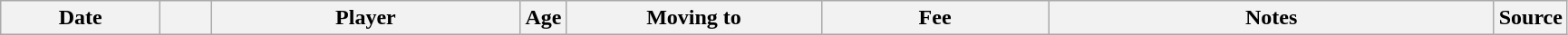<table class="wikitable sortable">
<tr>
<th style="width:110px">Date</th>
<th style="width:30px"></th>
<th style="width:220px">Player</th>
<th style="width:20px">Age</th>
<th style="width:180px">Moving to</th>
<th style="width:160px">Fee</th>
<th style="width:320px" class="unsortable">Notes</th>
<th style="width:35px">Source</th>
</tr>
</table>
